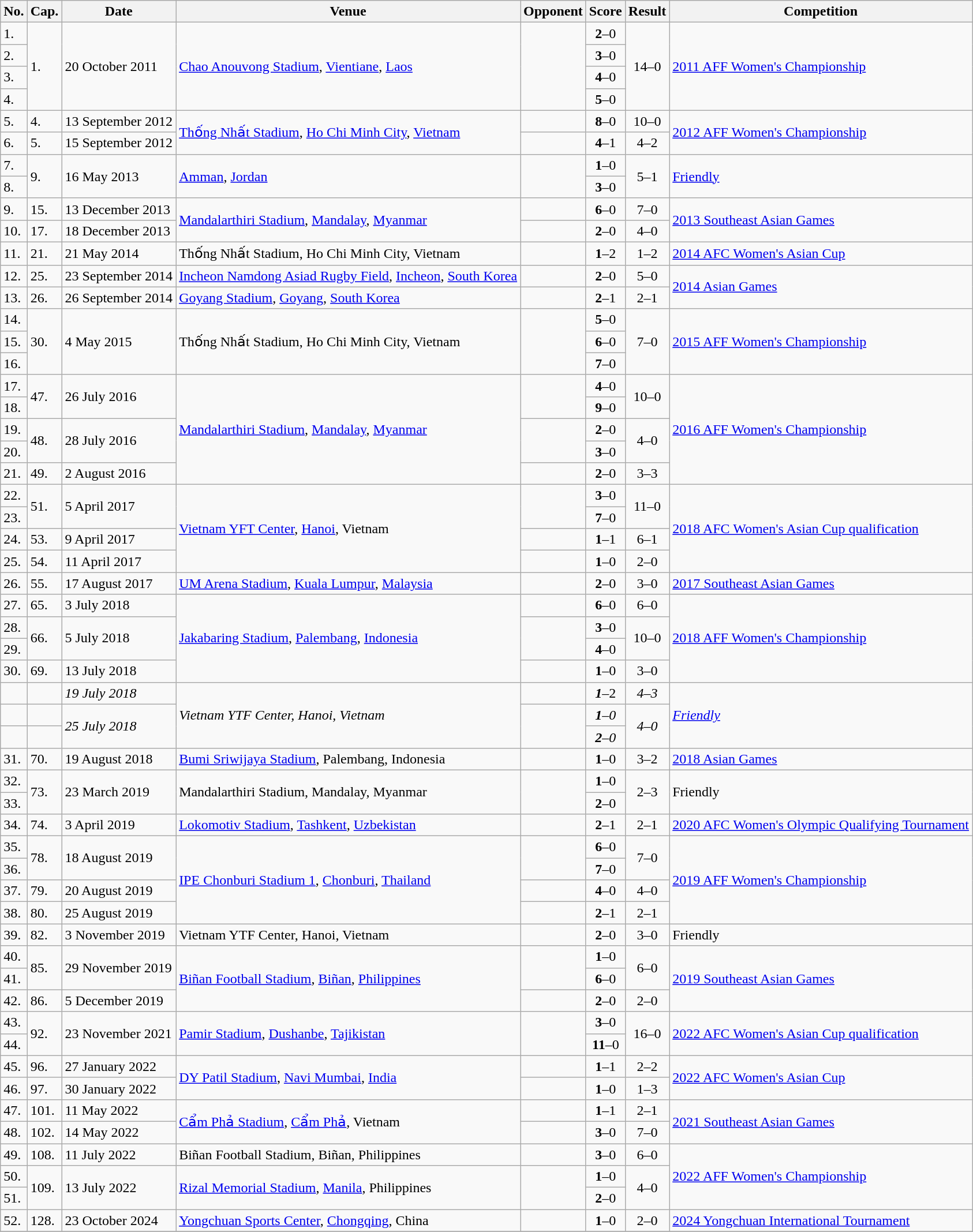<table class="wikitable">
<tr>
<th>No.</th>
<th>Cap.</th>
<th>Date</th>
<th>Venue</th>
<th>Opponent</th>
<th>Score</th>
<th>Result</th>
<th>Competition</th>
</tr>
<tr>
<td>1.</td>
<td rowspan="4">1.</td>
<td rowspan="4">20 October 2011</td>
<td rowspan="4"><a href='#'>Chao Anouvong Stadium</a>, <a href='#'>Vientiane</a>, <a href='#'>Laos</a></td>
<td rowspan="4"></td>
<td align=center><strong>2</strong>–0</td>
<td rowspan="4" align=center>14–0</td>
<td rowspan="4"><a href='#'>2011 AFF Women's Championship</a></td>
</tr>
<tr>
<td>2.</td>
<td align=center><strong>3</strong>–0</td>
</tr>
<tr>
<td>3.</td>
<td align=center><strong>4</strong>–0</td>
</tr>
<tr>
<td>4.</td>
<td align=center><strong>5</strong>–0</td>
</tr>
<tr>
<td>5.</td>
<td>4.</td>
<td>13 September 2012</td>
<td rowspan="2"><a href='#'>Thống Nhất Stadium</a>, <a href='#'>Ho Chi Minh City</a>, <a href='#'>Vietnam</a></td>
<td></td>
<td align=center><strong>8</strong>–0</td>
<td align=center>10–0</td>
<td rowspan="2"><a href='#'>2012 AFF Women's Championship</a></td>
</tr>
<tr>
<td>6.</td>
<td>5.</td>
<td>15 September 2012</td>
<td></td>
<td align=center><strong>4</strong>–1</td>
<td align=center>4–2</td>
</tr>
<tr>
<td>7.</td>
<td rowspan=2>9.</td>
<td rowspan=2>16 May 2013</td>
<td rowspan=2><a href='#'>Amman</a>, <a href='#'>Jordan</a></td>
<td rowspan=2></td>
<td align=center><strong>1</strong>–0</td>
<td rowspan=2 align=center>5–1</td>
<td rowspan=2><a href='#'>Friendly</a></td>
</tr>
<tr>
<td>8.</td>
<td align=center><strong>3</strong>–0</td>
</tr>
<tr>
<td>9.</td>
<td>15.</td>
<td>13 December 2013</td>
<td rowspan="2"><a href='#'>Mandalarthiri Stadium</a>, <a href='#'>Mandalay</a>, <a href='#'>Myanmar</a></td>
<td></td>
<td align=center><strong>6</strong>–0</td>
<td align=center>7–0</td>
<td rowspan="2"><a href='#'>2013 Southeast Asian Games</a></td>
</tr>
<tr>
<td>10.</td>
<td>17.</td>
<td>18 December 2013</td>
<td></td>
<td align=center><strong>2</strong>–0</td>
<td align=center>4–0</td>
</tr>
<tr>
<td>11.</td>
<td>21.</td>
<td>21 May 2014</td>
<td>Thống Nhất Stadium, Ho Chi Minh City, Vietnam</td>
<td></td>
<td align=center><strong>1</strong>–2</td>
<td align=center>1–2</td>
<td><a href='#'>2014 AFC Women's Asian Cup</a></td>
</tr>
<tr>
<td>12.</td>
<td>25.</td>
<td>23 September 2014</td>
<td><a href='#'>Incheon Namdong Asiad Rugby Field</a>, <a href='#'>Incheon</a>, <a href='#'>South Korea</a></td>
<td></td>
<td align=center><strong>2</strong>–0</td>
<td align=center>5–0</td>
<td rowspan="2"><a href='#'>2014 Asian Games</a></td>
</tr>
<tr>
<td>13.</td>
<td>26.</td>
<td>26 September 2014</td>
<td><a href='#'>Goyang Stadium</a>, <a href='#'>Goyang</a>, <a href='#'>South Korea</a></td>
<td></td>
<td align=center><strong>2</strong>–1</td>
<td align=center>2–1</td>
</tr>
<tr>
<td>14.</td>
<td rowspan="3">30.</td>
<td rowspan="3">4 May 2015</td>
<td rowspan="3">Thống Nhất Stadium, Ho Chi Minh City, Vietnam</td>
<td rowspan="3"></td>
<td align=center><strong>5</strong>–0</td>
<td rowspan="3" align=center>7–0</td>
<td rowspan="3"><a href='#'>2015 AFF Women's Championship</a></td>
</tr>
<tr>
<td>15.</td>
<td align=center><strong>6</strong>–0</td>
</tr>
<tr>
<td>16.</td>
<td align=center><strong>7</strong>–0</td>
</tr>
<tr>
<td>17.</td>
<td rowspan="2">47.</td>
<td rowspan="2">26 July 2016</td>
<td rowspan="5"><a href='#'>Mandalarthiri Stadium</a>, <a href='#'>Mandalay</a>, <a href='#'>Myanmar</a></td>
<td rowspan="2"></td>
<td align=center><strong>4</strong>–0</td>
<td rowspan="2" align=center>10–0</td>
<td rowspan="5"><a href='#'>2016 AFF Women's Championship</a></td>
</tr>
<tr>
<td>18.</td>
<td align=center><strong>9</strong>–0</td>
</tr>
<tr>
<td>19.</td>
<td rowspan="2">48.</td>
<td rowspan="2">28 July 2016</td>
<td rowspan="2"></td>
<td align=center><strong>2</strong>–0</td>
<td rowspan="2" align=center>4–0</td>
</tr>
<tr>
<td>20.</td>
<td align=center><strong>3</strong>–0</td>
</tr>
<tr>
<td>21.</td>
<td>49.</td>
<td>2 August 2016</td>
<td></td>
<td align=center><strong>2</strong>–0</td>
<td align=center>3–3</td>
</tr>
<tr>
<td>22.</td>
<td rowspan="2">51.</td>
<td rowspan="2">5 April 2017</td>
<td rowspan="4"><a href='#'>Vietnam YFT Center</a>, <a href='#'>Hanoi</a>, Vietnam</td>
<td rowspan="2"></td>
<td align=center><strong>3</strong>–0</td>
<td rowspan="2" align=center>11–0</td>
<td rowspan="4"><a href='#'>2018 AFC Women's Asian Cup qualification</a></td>
</tr>
<tr>
<td>23.</td>
<td align=center><strong>7</strong>–0</td>
</tr>
<tr>
<td>24.</td>
<td>53.</td>
<td>9 April 2017</td>
<td></td>
<td align=center><strong>1</strong>–1</td>
<td align=center>6–1</td>
</tr>
<tr>
<td>25.</td>
<td>54.</td>
<td>11 April 2017</td>
<td></td>
<td align=center><strong>1</strong>–0</td>
<td align=center>2–0</td>
</tr>
<tr>
<td>26.</td>
<td>55.</td>
<td>17 August 2017</td>
<td><a href='#'>UM Arena Stadium</a>, <a href='#'>Kuala Lumpur</a>, <a href='#'>Malaysia</a></td>
<td></td>
<td align=center><strong>2</strong>–0</td>
<td align=center>3–0</td>
<td><a href='#'>2017 Southeast Asian Games</a></td>
</tr>
<tr>
<td>27.</td>
<td>65.</td>
<td>3 July 2018</td>
<td rowspan="4"><a href='#'>Jakabaring Stadium</a>, <a href='#'>Palembang</a>, <a href='#'>Indonesia</a></td>
<td></td>
<td align=center><strong>6</strong>–0</td>
<td align=center>6–0</td>
<td rowspan="4"><a href='#'>2018 AFF Women's Championship</a></td>
</tr>
<tr>
<td>28.</td>
<td rowspan="2">66.</td>
<td rowspan="2">5 July 2018</td>
<td rowspan="2"></td>
<td align=center><strong>3</strong>–0</td>
<td rowspan="2" align=center>10–0</td>
</tr>
<tr>
<td>29.</td>
<td align=center><strong>4</strong>–0</td>
</tr>
<tr>
<td>30.</td>
<td>69.</td>
<td>13 July 2018</td>
<td></td>
<td align=center><strong>1</strong>–0</td>
<td align=center>3–0</td>
</tr>
<tr>
<td></td>
<td></td>
<td><em>19 July 2018</em></td>
<td rowspan=3><em>Vietnam YTF Center, Hanoi, Vietnam </em></td>
<td></td>
<td align=center><strong><em>1</em></strong>–2</td>
<td align=center><em>4–3</em></td>
<td rowspan=3><a href='#'><em>Friendly</em></a></td>
</tr>
<tr>
<td></td>
<td></td>
<td rowspan=2><em> 25 July 2018 </em></td>
<td rowspan=2></td>
<td align=center><strong><em>1</em></strong>–<em>0</em></td>
<td rowspan=2 align=center><em>4–0</em></td>
</tr>
<tr>
<td></td>
<td></td>
<td align=center><strong><em>2</em></strong>–<em>0</em></td>
</tr>
<tr>
<td>31.</td>
<td>70.</td>
<td>19 August 2018</td>
<td><a href='#'>Bumi Sriwijaya Stadium</a>, Palembang, Indonesia</td>
<td></td>
<td align=center><strong>1</strong>–0</td>
<td align=center>3–2</td>
<td><a href='#'>2018 Asian Games</a></td>
</tr>
<tr>
<td>32.</td>
<td rowspan=2>73.</td>
<td rowspan=2>23 March 2019</td>
<td rowspan=2>Mandalarthiri Stadium, Mandalay, Myanmar</td>
<td rowspan=2></td>
<td align=center><strong>1</strong>–0</td>
<td rowspan=2 align=center>2–3</td>
<td rowspan=2>Friendly</td>
</tr>
<tr>
<td>33.</td>
<td align=center><strong>2</strong>–0</td>
</tr>
<tr>
<td>34.</td>
<td>74.</td>
<td>3 April 2019</td>
<td><a href='#'>Lokomotiv Stadium</a>, <a href='#'>Tashkent</a>, <a href='#'>Uzbekistan</a></td>
<td></td>
<td align=center><strong>2</strong>–1</td>
<td align=center>2–1</td>
<td><a href='#'>2020 AFC Women's Olympic Qualifying Tournament</a></td>
</tr>
<tr>
<td>35.</td>
<td rowspan="2">78.</td>
<td rowspan="2">18 August 2019</td>
<td rowspan="4"><a href='#'>IPE Chonburi Stadium 1</a>, <a href='#'>Chonburi</a>, <a href='#'>Thailand</a></td>
<td rowspan="2"></td>
<td align=center><strong>6</strong>–0</td>
<td rowspan="2" align=center>7–0</td>
<td rowspan="4"><a href='#'>2019 AFF Women's Championship</a></td>
</tr>
<tr>
<td>36.</td>
<td align=center><strong>7</strong>–0</td>
</tr>
<tr>
<td>37.</td>
<td>79.</td>
<td>20 August 2019</td>
<td></td>
<td align=center><strong>4</strong>–0</td>
<td align=center>4–0</td>
</tr>
<tr>
<td>38.</td>
<td>80.</td>
<td>25 August 2019</td>
<td></td>
<td align=center><strong>2</strong>–1</td>
<td align=center>2–1</td>
</tr>
<tr>
<td>39.</td>
<td>82.</td>
<td>3 November 2019</td>
<td>Vietnam YTF Center, Hanoi, Vietnam</td>
<td></td>
<td align=center><strong>2</strong>–0</td>
<td align=center>3–0</td>
<td>Friendly</td>
</tr>
<tr>
<td>40.</td>
<td rowspan="2">85.</td>
<td rowspan="2">29 November 2019</td>
<td rowspan="3"><a href='#'>Biñan Football Stadium</a>, <a href='#'>Biñan</a>, <a href='#'>Philippines</a></td>
<td rowspan="2"></td>
<td align=center><strong>1</strong>–0</td>
<td rowspan="2" align=center>6–0</td>
<td rowspan="3"><a href='#'>2019 Southeast Asian Games</a></td>
</tr>
<tr>
<td>41.</td>
<td align=center><strong>6</strong>–0</td>
</tr>
<tr>
<td>42.</td>
<td>86.</td>
<td>5 December 2019</td>
<td></td>
<td align=center><strong>2</strong>–0</td>
<td align=center>2–0</td>
</tr>
<tr>
<td>43.</td>
<td rowspan="2">92.</td>
<td rowspan="2">23 November 2021</td>
<td rowspan="2"><a href='#'>Pamir Stadium</a>, <a href='#'>Dushanbe</a>, <a href='#'>Tajikistan</a></td>
<td rowspan="2"></td>
<td align=center><strong>3</strong>–0</td>
<td rowspan="2" align=center>16–0</td>
<td rowspan="2"><a href='#'>2022 AFC Women's Asian Cup qualification</a></td>
</tr>
<tr>
<td>44.</td>
<td align=center><strong>11</strong>–0</td>
</tr>
<tr>
<td>45.</td>
<td>96.</td>
<td>27 January 2022</td>
<td rowspan="2"><a href='#'>DY Patil Stadium</a>, <a href='#'>Navi Mumbai</a>, <a href='#'>India</a></td>
<td></td>
<td align=center><strong>1</strong>–1</td>
<td align=center>2–2</td>
<td rowspan="2"><a href='#'>2022 AFC Women's Asian Cup</a></td>
</tr>
<tr>
<td>46.</td>
<td>97.</td>
<td>30 January 2022</td>
<td></td>
<td align=center><strong>1</strong>–0</td>
<td align=center>1–3</td>
</tr>
<tr>
<td>47.</td>
<td>101.</td>
<td>11 May 2022</td>
<td rowspan=2><a href='#'>Cẩm Phả Stadium</a>, <a href='#'>Cẩm Phả</a>, Vietnam</td>
<td></td>
<td align=center><strong>1</strong>–1</td>
<td align=center>2–1</td>
<td rowspan=2><a href='#'>2021 Southeast Asian Games</a></td>
</tr>
<tr>
<td>48.</td>
<td>102.</td>
<td>14 May 2022</td>
<td></td>
<td align=center><strong>3</strong>–0</td>
<td align=center>7–0</td>
</tr>
<tr>
<td>49.</td>
<td>108.</td>
<td>11 July 2022</td>
<td>Biñan Football Stadium, Biñan, Philippines</td>
<td></td>
<td align=center><strong>3</strong>–0</td>
<td align=center>6–0</td>
<td rowspan=3><a href='#'>2022 AFF Women's Championship</a></td>
</tr>
<tr>
<td>50.</td>
<td rowspan="2">109.</td>
<td rowspan="2">13 July 2022</td>
<td rowspan="2"><a href='#'>Rizal Memorial Stadium</a>, <a href='#'>Manila</a>, Philippines</td>
<td rowspan="2"></td>
<td align=center><strong>1</strong>–0</td>
<td rowspan=2 align=center>4–0</td>
</tr>
<tr>
<td>51.</td>
<td align=center><strong>2</strong>–0</td>
</tr>
<tr>
<td>52.</td>
<td>128.</td>
<td>23 October 2024</td>
<td><a href='#'>Yongchuan Sports Center</a>, <a href='#'>Chongqing</a>, China</td>
<td></td>
<td align=center><strong>1</strong>–0</td>
<td align=center>2–0</td>
<td><a href='#'>2024 Yongchuan International Tournament</a></td>
</tr>
<tr>
</tr>
</table>
